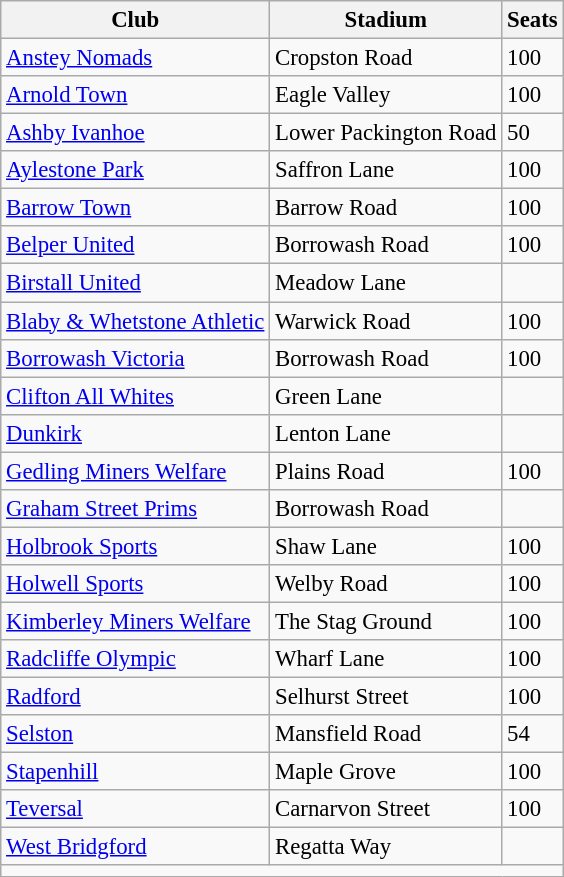<table class="wikitable sortable" style="font-size:95%">
<tr>
<th>Club</th>
<th>Stadium</th>
<th>Seats</th>
</tr>
<tr>
<td><a href='#'>Anstey Nomads</a></td>
<td>Cropston Road</td>
<td>100</td>
</tr>
<tr>
<td><a href='#'>Arnold Town</a></td>
<td>Eagle Valley</td>
<td>100</td>
</tr>
<tr>
<td><a href='#'>Ashby Ivanhoe</a></td>
<td>Lower Packington Road</td>
<td>50</td>
</tr>
<tr>
<td><a href='#'>Aylestone Park</a></td>
<td>Saffron Lane</td>
<td>100</td>
</tr>
<tr>
<td><a href='#'>Barrow Town</a></td>
<td>Barrow Road</td>
<td>100</td>
</tr>
<tr>
<td><a href='#'>Belper United</a></td>
<td>Borrowash Road </td>
<td>100</td>
</tr>
<tr>
<td><a href='#'>Birstall United</a></td>
<td>Meadow Lane</td>
<td></td>
</tr>
<tr>
<td><a href='#'>Blaby & Whetstone Athletic</a></td>
<td>Warwick Road</td>
<td>100</td>
</tr>
<tr>
<td><a href='#'>Borrowash Victoria</a></td>
<td>Borrowash Road</td>
<td>100</td>
</tr>
<tr>
<td><a href='#'>Clifton All Whites</a></td>
<td>Green Lane</td>
<td></td>
</tr>
<tr>
<td><a href='#'>Dunkirk</a></td>
<td>Lenton Lane</td>
<td></td>
</tr>
<tr>
<td><a href='#'>Gedling Miners Welfare</a></td>
<td>Plains Road</td>
<td>100</td>
</tr>
<tr>
<td><a href='#'>Graham Street Prims</a></td>
<td>Borrowash Road</td>
<td></td>
</tr>
<tr>
<td><a href='#'>Holbrook Sports</a></td>
<td>Shaw Lane</td>
<td>100</td>
</tr>
<tr>
<td><a href='#'>Holwell Sports</a></td>
<td>Welby Road</td>
<td>100</td>
</tr>
<tr>
<td><a href='#'>Kimberley Miners Welfare</a></td>
<td>The Stag Ground</td>
<td>100</td>
</tr>
<tr>
<td><a href='#'>Radcliffe Olympic</a></td>
<td>Wharf Lane</td>
<td>100</td>
</tr>
<tr>
<td><a href='#'>Radford</a></td>
<td>Selhurst Street</td>
<td>100</td>
</tr>
<tr>
<td><a href='#'>Selston</a></td>
<td>Mansfield Road</td>
<td>54</td>
</tr>
<tr>
<td><a href='#'>Stapenhill</a></td>
<td>Maple Grove</td>
<td>100</td>
</tr>
<tr>
<td><a href='#'>Teversal</a></td>
<td>Carnarvon Street</td>
<td>100</td>
</tr>
<tr>
<td><a href='#'>West Bridgford</a></td>
<td>Regatta Way</td>
<td></td>
</tr>
<tr>
<td colspan=3></td>
</tr>
</table>
